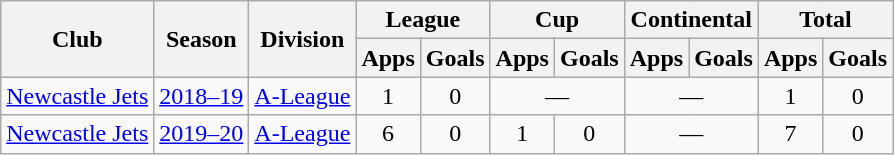<table class="wikitable" style="text-align: center">
<tr>
<th rowspan="2">Club</th>
<th rowspan="2">Season</th>
<th rowspan="2">Division</th>
<th colspan="2">League</th>
<th colspan="2">Cup</th>
<th colspan="2">Continental</th>
<th colspan="2">Total</th>
</tr>
<tr>
<th>Apps</th>
<th>Goals</th>
<th>Apps</th>
<th>Goals</th>
<th>Apps</th>
<th>Goals</th>
<th>Apps</th>
<th>Goals</th>
</tr>
<tr>
<td><a href='#'>Newcastle Jets</a></td>
<td><a href='#'>2018–19</a></td>
<td><a href='#'>A-League</a></td>
<td>1</td>
<td>0</td>
<td colspan="2">—</td>
<td colspan="2">—</td>
<td>1</td>
<td>0</td>
</tr>
<tr>
<td><a href='#'>Newcastle Jets</a></td>
<td><a href='#'>2019–20</a></td>
<td><a href='#'>A-League</a></td>
<td>6</td>
<td>0</td>
<td>1</td>
<td>0</td>
<td colspan="2">—</td>
<td>7</td>
<td>0</td>
</tr>
</table>
